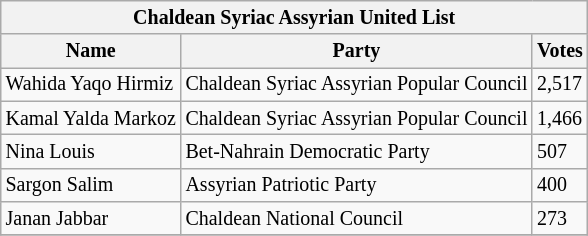<table class="wikitable">
<tr style="font-size:smaller">
<th colspan="3">Chaldean Syriac Assyrian United List</th>
</tr>
<tr style="font-size:smaller">
<th>Name</th>
<th>Party</th>
<th>Votes</th>
</tr>
<tr style="font-size:smaller">
<td>Wahida Yaqo Hirmiz</td>
<td>Chaldean Syriac Assyrian Popular Council</td>
<td>2,517</td>
</tr>
<tr style="font-size:smaller">
<td>Kamal Yalda Markoz</td>
<td>Chaldean Syriac Assyrian Popular Council</td>
<td>1,466</td>
</tr>
<tr style="font-size:smaller">
<td>Nina Louis</td>
<td>Bet-Nahrain Democratic Party</td>
<td>507</td>
</tr>
<tr style="font-size:smaller">
<td>Sargon Salim</td>
<td>Assyrian Patriotic Party</td>
<td>400</td>
</tr>
<tr style="font-size:smaller">
<td>Janan Jabbar</td>
<td>Chaldean National Council</td>
<td>273</td>
</tr>
<tr>
</tr>
</table>
